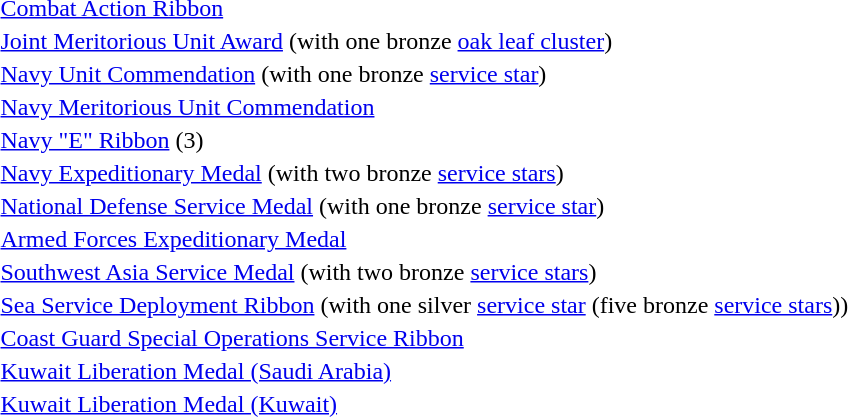<table>
<tr>
<td></td>
<td><a href='#'>Combat Action Ribbon</a></td>
</tr>
<tr>
<td></td>
<td><a href='#'>Joint Meritorious Unit Award</a> (with one bronze <a href='#'>oak leaf cluster</a>)</td>
</tr>
<tr>
<td></td>
<td><a href='#'>Navy Unit Commendation</a> (with one bronze <a href='#'>service star</a>)</td>
</tr>
<tr>
<td></td>
<td><a href='#'>Navy Meritorious Unit Commendation</a></td>
</tr>
<tr>
<td></td>
<td><a href='#'>Navy "E" Ribbon</a> (3)</td>
</tr>
<tr>
<td></td>
<td><a href='#'>Navy Expeditionary Medal</a> (with two bronze <a href='#'>service stars</a>)</td>
</tr>
<tr>
<td></td>
<td><a href='#'>National Defense Service Medal</a> (with one bronze <a href='#'>service star</a>)</td>
</tr>
<tr>
<td></td>
<td><a href='#'>Armed Forces Expeditionary Medal</a></td>
</tr>
<tr>
<td></td>
<td><a href='#'>Southwest Asia Service Medal</a> (with two bronze <a href='#'>service stars</a>)</td>
</tr>
<tr>
<td></td>
<td><a href='#'>Sea Service Deployment Ribbon</a> (with one silver <a href='#'>service star</a> (five bronze <a href='#'>service stars</a>))</td>
</tr>
<tr>
<td></td>
<td><a href='#'>Coast Guard Special Operations Service Ribbon</a></td>
</tr>
<tr>
<td></td>
<td><a href='#'>Kuwait Liberation Medal (Saudi Arabia)</a></td>
</tr>
<tr>
<td></td>
<td><a href='#'>Kuwait Liberation Medal (Kuwait)</a></td>
</tr>
</table>
